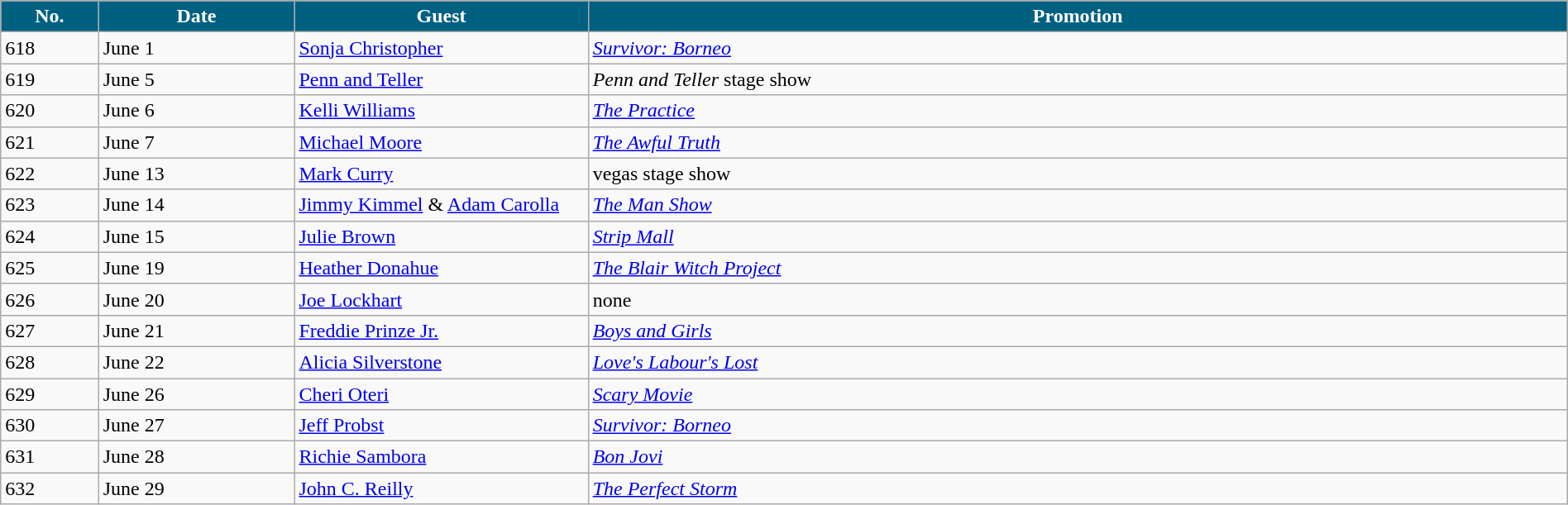<table class="wikitable" width="100%">
<tr bgcolor="#CCCCCC">
<th width="5%" style="background:#006080; color:white"><abbr>No.</abbr></th>
<th width="10%" style="background:#006080; color:white">Date</th>
<th width="15%" style="background:#006080; color:white">Guest</th>
<th width="50%" style="background:#006080; color:white">Promotion</th>
</tr>
<tr>
<td>618</td>
<td>June 1</td>
<td><a href='#'>Sonja Christopher</a></td>
<td><em><a href='#'>Survivor: Borneo</a></em></td>
</tr>
<tr>
<td>619</td>
<td>June 5</td>
<td><a href='#'>Penn and Teller</a></td>
<td><em>Penn and Teller</em> stage show</td>
</tr>
<tr>
<td>620</td>
<td>June 6</td>
<td><a href='#'>Kelli Williams</a></td>
<td><em><a href='#'>The Practice</a></em></td>
</tr>
<tr>
<td>621</td>
<td>June 7</td>
<td><a href='#'>Michael Moore</a></td>
<td><em><a href='#'>The Awful Truth</a></em></td>
</tr>
<tr>
<td>622</td>
<td>June 13</td>
<td><a href='#'>Mark Curry</a></td>
<td>vegas stage show</td>
</tr>
<tr>
<td>623</td>
<td>June 14</td>
<td><a href='#'>Jimmy Kimmel</a> & <a href='#'>Adam Carolla</a></td>
<td><em><a href='#'>The Man Show</a></em></td>
</tr>
<tr>
<td>624</td>
<td>June 15</td>
<td><a href='#'>Julie Brown</a></td>
<td><em><a href='#'>Strip Mall</a></em></td>
</tr>
<tr>
<td>625</td>
<td>June 19</td>
<td><a href='#'>Heather Donahue</a></td>
<td><em><a href='#'>The Blair Witch Project</a></em></td>
</tr>
<tr>
<td>626</td>
<td>June 20</td>
<td><a href='#'>Joe Lockhart</a></td>
<td>none</td>
</tr>
<tr>
<td>627</td>
<td>June 21</td>
<td><a href='#'>Freddie Prinze Jr.</a></td>
<td><em><a href='#'>Boys and Girls</a></em></td>
</tr>
<tr>
<td>628</td>
<td>June 22</td>
<td><a href='#'>Alicia Silverstone</a></td>
<td><em><a href='#'>Love's Labour's Lost</a></em></td>
</tr>
<tr>
<td>629</td>
<td>June 26</td>
<td><a href='#'>Cheri Oteri</a></td>
<td><em><a href='#'>Scary Movie</a></em></td>
</tr>
<tr>
<td>630</td>
<td>June 27</td>
<td><a href='#'>Jeff Probst</a></td>
<td><em><a href='#'>Survivor: Borneo</a></em></td>
</tr>
<tr>
<td>631</td>
<td>June 28</td>
<td><a href='#'>Richie Sambora</a></td>
<td><em><a href='#'>Bon Jovi</a></em></td>
</tr>
<tr>
<td>632</td>
<td>June 29</td>
<td><a href='#'>John C. Reilly</a></td>
<td><em><a href='#'>The Perfect Storm</a></em></td>
</tr>
</table>
